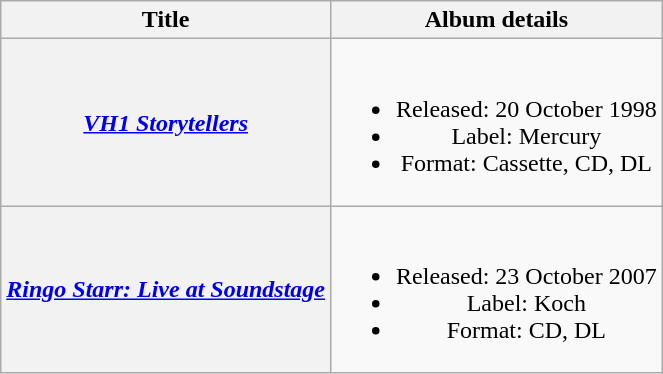<table class="wikitable plainrowheaders" style="text-align:center;">
<tr>
<th scope="col">Title</th>
<th scope="col">Album details</th>
</tr>
<tr>
<th scope="row"><em><a href='#'>VH1 Storytellers</a></em></th>
<td><br><ul><li>Released: 20 October 1998</li><li>Label: Mercury</li><li>Format: Cassette, CD, DL</li></ul></td>
</tr>
<tr>
<th scope="row"><em><a href='#'>Ringo Starr: Live at Soundstage</a></em></th>
<td><br><ul><li>Released: 23 October 2007</li><li>Label: Koch</li><li>Format: CD, DL</li></ul></td>
</tr>
</table>
